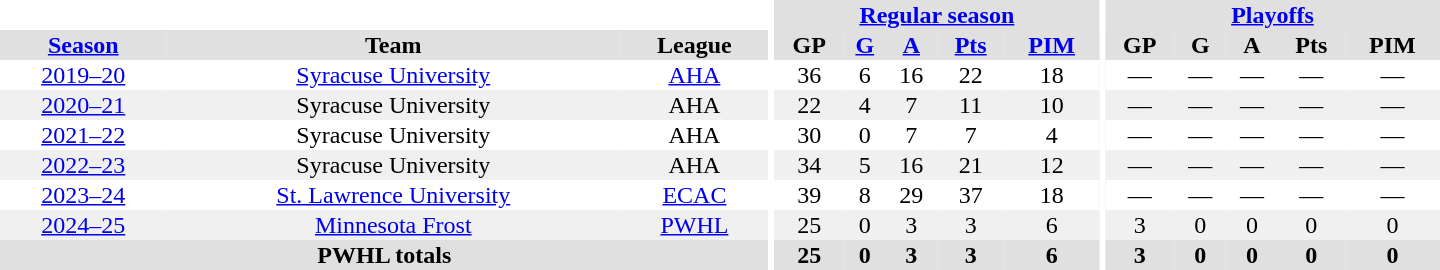<table border="0" cellpadding="1" cellspacing="0" style="text-align:center; width:60em">
<tr bgcolor="#e0e0e0">
<th colspan="3" bgcolor="#ffffff"></th>
<th rowspan="97" bgcolor="#ffffff"></th>
<th colspan="5"><a href='#'>Regular season</a></th>
<th rowspan="97" bgcolor="#ffffff"></th>
<th colspan="5"><a href='#'>Playoffs</a></th>
</tr>
<tr bgcolor="#e0e0e0">
<th><a href='#'>Season</a></th>
<th>Team</th>
<th>League</th>
<th>GP</th>
<th><a href='#'>G</a></th>
<th><a href='#'>A</a></th>
<th><a href='#'>Pts</a></th>
<th><a href='#'>PIM</a></th>
<th>GP</th>
<th>G</th>
<th>A</th>
<th>Pts</th>
<th>PIM</th>
</tr>
<tr>
<td><a href='#'>2019–20</a></td>
<td><a href='#'>Syracuse University</a></td>
<td><a href='#'>AHA</a></td>
<td>36</td>
<td>6</td>
<td>16</td>
<td>22</td>
<td>18</td>
<td>—</td>
<td>—</td>
<td>—</td>
<td>—</td>
<td>—</td>
</tr>
<tr bgcolor="#f0f0f0">
<td><a href='#'>2020–21</a></td>
<td>Syracuse University</td>
<td>AHA</td>
<td>22</td>
<td>4</td>
<td>7</td>
<td>11</td>
<td>10</td>
<td>—</td>
<td>—</td>
<td>—</td>
<td>—</td>
<td>—</td>
</tr>
<tr>
<td><a href='#'>2021–22</a></td>
<td>Syracuse University</td>
<td>AHA</td>
<td>30</td>
<td>0</td>
<td>7</td>
<td>7</td>
<td>4</td>
<td>—</td>
<td>—</td>
<td>—</td>
<td>—</td>
<td>—</td>
</tr>
<tr bgcolor="#f0f0f0">
<td><a href='#'>2022–23</a></td>
<td>Syracuse University</td>
<td>AHA</td>
<td>34</td>
<td>5</td>
<td>16</td>
<td>21</td>
<td>12</td>
<td>—</td>
<td>—</td>
<td>—</td>
<td>—</td>
<td>—</td>
</tr>
<tr>
<td><a href='#'>2023–24</a></td>
<td><a href='#'>St. Lawrence University</a></td>
<td><a href='#'>ECAC</a></td>
<td>39</td>
<td>8</td>
<td>29</td>
<td>37</td>
<td>18</td>
<td>—</td>
<td>—</td>
<td>—</td>
<td>—</td>
<td>—</td>
</tr>
<tr bgcolor="#f0f0f0">
<td><a href='#'>2024–25</a></td>
<td><a href='#'>Minnesota Frost</a></td>
<td><a href='#'>PWHL</a></td>
<td>25</td>
<td>0</td>
<td>3</td>
<td>3</td>
<td>6</td>
<td>3</td>
<td>0</td>
<td>0</td>
<td>0</td>
<td>0</td>
</tr>
<tr bgcolor="#e0e0e0">
<th colspan="3">PWHL totals</th>
<th>25</th>
<th>0</th>
<th>3</th>
<th>3</th>
<th>6</th>
<th>3</th>
<th>0</th>
<th>0</th>
<th>0</th>
<th>0</th>
</tr>
</table>
